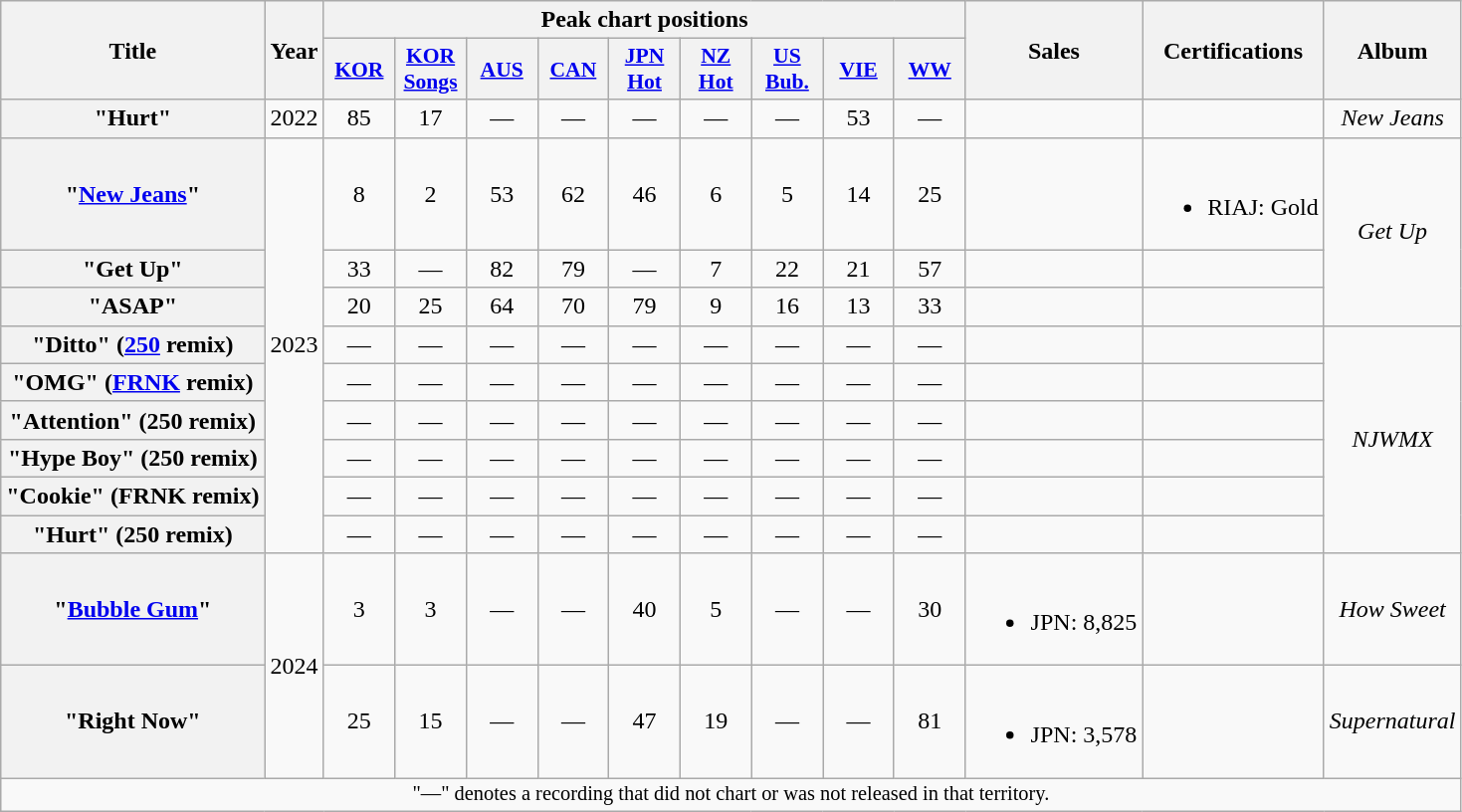<table class="wikitable plainrowheaders" style="text-align:center">
<tr>
<th scope="col" rowspan="2">Title</th>
<th scope="col" rowspan="2">Year</th>
<th scope="col" colspan="9">Peak chart positions</th>
<th scope="col" rowspan="2">Sales</th>
<th scope="col" rowspan="2">Certifications</th>
<th scope="col" rowspan="2">Album</th>
</tr>
<tr>
<th scope="col" style="font-size:90%; width:2.85em"><a href='#'>KOR</a><br></th>
<th scope="col" style="font-size:90%; width:2.85em"><a href='#'>KOR<br>Songs</a><br></th>
<th scope="col" style="font-size:90%; width:2.85em"><a href='#'>AUS</a><br></th>
<th scope="col" style="font-size:90%; width:2.85em"><a href='#'>CAN</a><br></th>
<th scope="col" style="font-size:90%; width:2.85em"><a href='#'>JPN<br>Hot</a><br></th>
<th scope="col" style="font-size:90%; width:2.85em"><a href='#'>NZ<br>Hot</a><br></th>
<th scope="col" style="font-size:90%; width:2.85em"><a href='#'>US<br>Bub.</a><br></th>
<th scope="col" style="font-size:90%; width:2.85em"><a href='#'>VIE</a><br></th>
<th scope="col" style="font-size:90%; width:2.85em"><a href='#'>WW</a><br></th>
</tr>
<tr>
<th scope="row">"Hurt"</th>
<td>2022</td>
<td>85</td>
<td>17</td>
<td>—</td>
<td>—</td>
<td>—</td>
<td>—</td>
<td>—</td>
<td>53</td>
<td>—</td>
<td></td>
<td></td>
<td><em>New Jeans</em></td>
</tr>
<tr>
<th scope="row">"<a href='#'>New Jeans</a>"</th>
<td rowspan="9">2023</td>
<td>8</td>
<td>2</td>
<td>53</td>
<td>62</td>
<td>46</td>
<td>6</td>
<td>5</td>
<td>14</td>
<td>25</td>
<td></td>
<td><br><ul><li>RIAJ: Gold</li></ul></td>
<td rowspan="3"><em>Get Up</em></td>
</tr>
<tr>
<th scope="row">"Get Up"</th>
<td>33</td>
<td>—</td>
<td>82</td>
<td>79</td>
<td>—</td>
<td>7</td>
<td>22</td>
<td>21</td>
<td>57</td>
<td></td>
<td></td>
</tr>
<tr>
<th scope="row">"ASAP"</th>
<td>20</td>
<td>25</td>
<td>64</td>
<td>70</td>
<td>79</td>
<td>9</td>
<td>16</td>
<td>13</td>
<td>33</td>
<td></td>
<td></td>
</tr>
<tr>
<th scope="row">"Ditto" (<a href='#'>250</a> remix)</th>
<td>—</td>
<td>—</td>
<td>—</td>
<td>—</td>
<td>—</td>
<td>—</td>
<td>—</td>
<td>—</td>
<td>—</td>
<td></td>
<td></td>
<td rowspan="6"><em>NJWMX</em></td>
</tr>
<tr>
<th scope="row">"OMG" (<a href='#'>FRNK</a> remix)</th>
<td>—</td>
<td>—</td>
<td>—</td>
<td>—</td>
<td>—</td>
<td>—</td>
<td>—</td>
<td>—</td>
<td>—</td>
<td></td>
<td></td>
</tr>
<tr>
<th scope="row">"Attention" (250 remix)</th>
<td>—</td>
<td>—</td>
<td>—</td>
<td>—</td>
<td>—</td>
<td>—</td>
<td>—</td>
<td>—</td>
<td>—</td>
<td></td>
<td></td>
</tr>
<tr>
<th scope="row">"Hype Boy" (250 remix)</th>
<td>—</td>
<td>—</td>
<td>—</td>
<td>—</td>
<td>—</td>
<td>—</td>
<td>—</td>
<td>—</td>
<td>—</td>
<td></td>
<td></td>
</tr>
<tr>
<th scope="row">"Cookie" (FRNK remix)</th>
<td>—</td>
<td>—</td>
<td>—</td>
<td>—</td>
<td>—</td>
<td>—</td>
<td>—</td>
<td>—</td>
<td>—</td>
<td></td>
<td></td>
</tr>
<tr>
<th scope="row">"Hurt" (250 remix)</th>
<td>—</td>
<td>—</td>
<td>—</td>
<td>—</td>
<td>—</td>
<td>—</td>
<td>—</td>
<td>—</td>
<td>—</td>
<td></td>
<td></td>
</tr>
<tr>
<th scope="row">"<a href='#'>Bubble Gum</a>"</th>
<td rowspan="2">2024</td>
<td>3</td>
<td>3</td>
<td>—</td>
<td>—</td>
<td>40</td>
<td>5</td>
<td>—</td>
<td>—</td>
<td>30</td>
<td><br><ul><li>JPN: 8,825 </li></ul></td>
<td></td>
<td><em>How Sweet</em></td>
</tr>
<tr>
<th scope="row">"Right Now"</th>
<td>25</td>
<td>15</td>
<td>—</td>
<td>—</td>
<td>47</td>
<td>19</td>
<td>—</td>
<td>—</td>
<td>81</td>
<td><br><ul><li>JPN: 3,578 </li></ul></td>
<td></td>
<td><em>Supernatural</em></td>
</tr>
<tr>
<td colspan="14" style="font-size:85%">"—" denotes a recording that did not chart or was not released in that territory.</td>
</tr>
</table>
